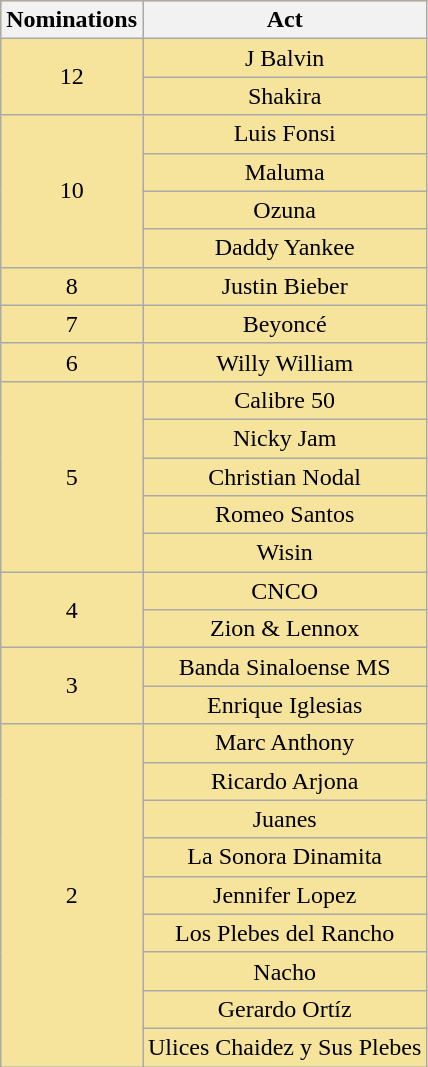<table class="wikitable" rowspan=2 style="text-align: center; background: #f6e39c">
<tr>
<th scope="col" width="55">Nominations</th>
<th scope="col" align="center">Act</th>
</tr>
<tr>
<td rowspan="2">12</td>
<td>J Balvin</td>
</tr>
<tr>
<td>Shakira</td>
</tr>
<tr>
<td rowspan="4">10</td>
<td>Luis Fonsi</td>
</tr>
<tr>
<td>Maluma</td>
</tr>
<tr>
<td>Ozuna</td>
</tr>
<tr>
<td>Daddy Yankee</td>
</tr>
<tr>
<td rowspan="1">8</td>
<td>Justin Bieber</td>
</tr>
<tr>
<td rowspan="1">7</td>
<td>Beyoncé</td>
</tr>
<tr>
<td rowspan="1">6</td>
<td>Willy William</td>
</tr>
<tr>
<td rowspan="5">5</td>
<td>Calibre 50</td>
</tr>
<tr>
<td>Nicky Jam</td>
</tr>
<tr>
<td>Christian Nodal</td>
</tr>
<tr>
<td>Romeo Santos</td>
</tr>
<tr>
<td>Wisin</td>
</tr>
<tr>
<td rowspan="2">4</td>
<td>CNCO</td>
</tr>
<tr>
<td>Zion & Lennox</td>
</tr>
<tr>
<td rowspan="2">3</td>
<td>Banda Sinaloense MS</td>
</tr>
<tr>
<td>Enrique Iglesias</td>
</tr>
<tr>
<td rowspan="9">2</td>
<td>Marc Anthony</td>
</tr>
<tr>
<td>Ricardo Arjona</td>
</tr>
<tr>
<td>Juanes</td>
</tr>
<tr>
<td>La Sonora Dinamita</td>
</tr>
<tr>
<td>Jennifer Lopez</td>
</tr>
<tr>
<td>Los Plebes del Rancho</td>
</tr>
<tr>
<td>Nacho</td>
</tr>
<tr>
<td>Gerardo Ortíz</td>
</tr>
<tr>
<td>Ulices Chaidez y Sus Plebes</td>
</tr>
</table>
